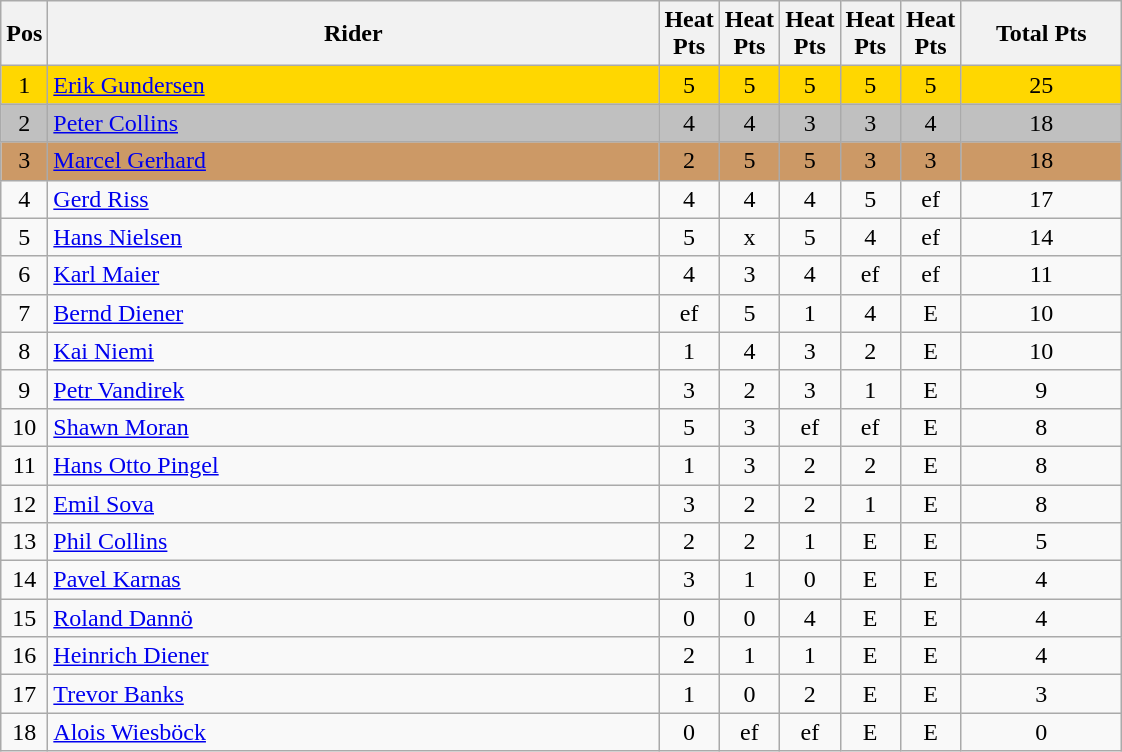<table class="wikitable" style="font-size: 100%">
<tr>
<th width=20>Pos</th>
<th width=400>Rider</th>
<th width=20>Heat Pts</th>
<th width=20>Heat Pts</th>
<th width=20>Heat Pts</th>
<th width=20>Heat Pts</th>
<th width=20>Heat Pts</th>
<th width=100>Total Pts</th>
</tr>
<tr align=center style="background-color: gold;">
<td>1</td>
<td align="left"> <a href='#'>Erik Gundersen</a></td>
<td>5</td>
<td>5</td>
<td>5</td>
<td>5</td>
<td>5</td>
<td>25</td>
</tr>
<tr align=center style="background-color: silver;">
<td>2</td>
<td align="left"> <a href='#'>Peter Collins</a></td>
<td>4</td>
<td>4</td>
<td>3</td>
<td>3</td>
<td>4</td>
<td>18</td>
</tr>
<tr align=center style="background-color: #cc9966;">
<td>3</td>
<td align="left"> <a href='#'>Marcel Gerhard</a></td>
<td>2</td>
<td>5</td>
<td>5</td>
<td>3</td>
<td>3</td>
<td>18</td>
</tr>
<tr align=center>
<td>4</td>
<td align="left"> <a href='#'>Gerd Riss</a></td>
<td>4</td>
<td>4</td>
<td>4</td>
<td>5</td>
<td>ef</td>
<td>17</td>
</tr>
<tr align=center>
<td>5</td>
<td align="left"> <a href='#'>Hans Nielsen</a></td>
<td>5</td>
<td>x</td>
<td>5</td>
<td>4</td>
<td>ef</td>
<td>14</td>
</tr>
<tr align=center>
<td>6</td>
<td align="left"> <a href='#'>Karl Maier</a></td>
<td>4</td>
<td>3</td>
<td>4</td>
<td>ef</td>
<td>ef</td>
<td>11</td>
</tr>
<tr align=center>
<td>7</td>
<td align="left"> <a href='#'>Bernd Diener</a></td>
<td>ef</td>
<td>5</td>
<td>1</td>
<td>4</td>
<td>E</td>
<td>10</td>
</tr>
<tr align=center>
<td>8</td>
<td align="left"> <a href='#'>Kai Niemi</a></td>
<td>1</td>
<td>4</td>
<td>3</td>
<td>2</td>
<td>E</td>
<td>10</td>
</tr>
<tr align=center>
<td>9</td>
<td align="left"> <a href='#'>Petr Vandirek</a></td>
<td>3</td>
<td>2</td>
<td>3</td>
<td>1</td>
<td>E</td>
<td>9</td>
</tr>
<tr align=center>
<td>10</td>
<td align="left"> <a href='#'>Shawn Moran</a></td>
<td>5</td>
<td>3</td>
<td>ef</td>
<td>ef</td>
<td>E</td>
<td>8</td>
</tr>
<tr align=center>
<td>11</td>
<td align="left"> <a href='#'>Hans Otto Pingel</a></td>
<td>1</td>
<td>3</td>
<td>2</td>
<td>2</td>
<td>E</td>
<td>8</td>
</tr>
<tr align=center>
<td>12</td>
<td align="left"> <a href='#'>Emil Sova</a></td>
<td>3</td>
<td>2</td>
<td>2</td>
<td>1</td>
<td>E</td>
<td>8</td>
</tr>
<tr align=center>
<td>13</td>
<td align="left"> <a href='#'>Phil Collins</a></td>
<td>2</td>
<td>2</td>
<td>1</td>
<td>E</td>
<td>E</td>
<td>5</td>
</tr>
<tr align=center>
<td>14</td>
<td align="left"> <a href='#'>Pavel Karnas</a></td>
<td>3</td>
<td>1</td>
<td>0</td>
<td>E</td>
<td>E</td>
<td>4</td>
</tr>
<tr align=center>
<td>15</td>
<td align="left"> <a href='#'>Roland Dannö</a></td>
<td>0</td>
<td>0</td>
<td>4</td>
<td>E</td>
<td>E</td>
<td>4</td>
</tr>
<tr align=center>
<td>16</td>
<td align="left"> <a href='#'>Heinrich Diener</a></td>
<td>2</td>
<td>1</td>
<td>1</td>
<td>E</td>
<td>E</td>
<td>4</td>
</tr>
<tr align=center>
<td>17</td>
<td align="left"> <a href='#'>Trevor Banks</a></td>
<td>1</td>
<td>0</td>
<td>2</td>
<td>E</td>
<td>E</td>
<td>3</td>
</tr>
<tr align=center>
<td>18</td>
<td align="left"> <a href='#'>Alois Wiesböck</a></td>
<td>0</td>
<td>ef</td>
<td>ef</td>
<td>E</td>
<td>E</td>
<td>0</td>
</tr>
</table>
